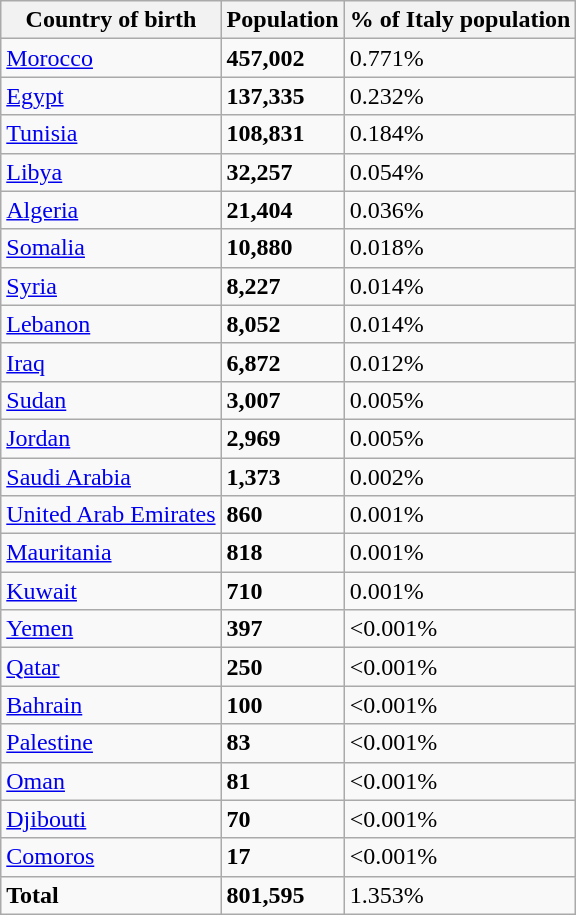<table class="wikitable sortable">
<tr>
<th>Country of birth</th>
<th>Population</th>
<th>% of Italy population</th>
</tr>
<tr>
<td><a href='#'>Morocco</a></td>
<td><strong>457,002</strong></td>
<td>0.771%</td>
</tr>
<tr>
<td><a href='#'>Egypt</a></td>
<td><strong>137,335</strong></td>
<td>0.232%</td>
</tr>
<tr>
<td><a href='#'>Tunisia</a></td>
<td><strong>108,831</strong></td>
<td>0.184%</td>
</tr>
<tr>
<td><a href='#'>Libya</a></td>
<td><strong>32,257</strong></td>
<td>0.054%</td>
</tr>
<tr>
<td><a href='#'>Algeria</a></td>
<td><strong>21,404</strong></td>
<td>0.036%</td>
</tr>
<tr>
<td><a href='#'>Somalia</a></td>
<td><strong>10,880</strong></td>
<td>0.018%</td>
</tr>
<tr>
<td><a href='#'>Syria</a></td>
<td><strong>8,227</strong></td>
<td>0.014%</td>
</tr>
<tr>
<td><a href='#'>Lebanon</a></td>
<td><strong>8,052</strong></td>
<td>0.014%</td>
</tr>
<tr>
<td><a href='#'>Iraq</a></td>
<td><strong>6,872</strong></td>
<td>0.012%</td>
</tr>
<tr>
<td><a href='#'>Sudan</a></td>
<td><strong>3,007</strong></td>
<td>0.005%</td>
</tr>
<tr>
<td><a href='#'>Jordan</a></td>
<td><strong>2,969</strong></td>
<td>0.005%</td>
</tr>
<tr>
<td><a href='#'>Saudi Arabia</a></td>
<td><strong>1,373</strong></td>
<td>0.002%</td>
</tr>
<tr>
<td><a href='#'>United Arab Emirates</a></td>
<td><strong>860</strong></td>
<td>0.001%</td>
</tr>
<tr>
<td><a href='#'>Mauritania</a></td>
<td><strong>818</strong></td>
<td>0.001%</td>
</tr>
<tr>
<td><a href='#'>Kuwait</a></td>
<td><strong>710</strong></td>
<td>0.001%</td>
</tr>
<tr>
<td><a href='#'>Yemen</a></td>
<td><strong>397</strong></td>
<td><0.001%</td>
</tr>
<tr>
<td><a href='#'>Qatar</a></td>
<td><strong>250</strong></td>
<td><0.001%</td>
</tr>
<tr>
<td><a href='#'>Bahrain</a></td>
<td><strong>100</strong></td>
<td><0.001%</td>
</tr>
<tr>
<td><a href='#'>Palestine</a></td>
<td><strong>83</strong></td>
<td><0.001%</td>
</tr>
<tr>
<td><a href='#'>Oman</a></td>
<td><strong>81</strong></td>
<td><0.001%</td>
</tr>
<tr>
<td><a href='#'>Djibouti</a></td>
<td><strong>70</strong></td>
<td><0.001%</td>
</tr>
<tr>
<td><a href='#'>Comoros</a></td>
<td><strong>17</strong></td>
<td><0.001%</td>
</tr>
<tr class="sortbottom">
<td><strong>Total</strong></td>
<td><strong>801,595</strong></td>
<td>1.353%</td>
</tr>
</table>
